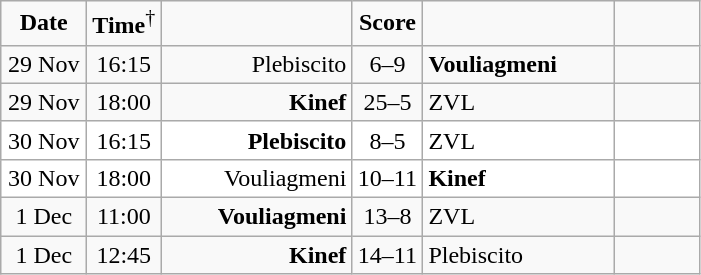<table class=wikitable style="text-align:center;">
<tr>
<td width=50px><strong>Date</strong></td>
<td width=40px><strong>Time</strong><sup>†</sup></td>
<td width=120px></td>
<td width=40px><strong>Score</strong></td>
<td width=120px></td>
<td width=50px></td>
</tr>
<tr>
<td>29 Nov</td>
<td>16:15</td>
<td style="text-align:right">Plebiscito</td>
<td>6–9</td>
<td style="text-align:left"><strong>Vouliagmeni</strong></td>
<td></td>
</tr>
<tr>
<td>29 Nov</td>
<td>18:00</td>
<td style="text-align:right"><strong>Kinef</strong></td>
<td>25–5</td>
<td style="text-align:left">ZVL</td>
<td></td>
</tr>
<tr bgcolor=white>
<td>30 Nov</td>
<td>16:15</td>
<td style="text-align:right"><strong>Plebiscito</strong></td>
<td>8–5</td>
<td style="text-align:left">ZVL</td>
<td></td>
</tr>
<tr bgcolor=white>
<td>30 Nov</td>
<td>18:00</td>
<td style="text-align:right">Vouliagmeni</td>
<td>10–11</td>
<td style="text-align:left"><strong>Kinef</strong></td>
<td></td>
</tr>
<tr>
<td>1 Dec</td>
<td>11:00</td>
<td style="text-align:right"><strong>Vouliagmeni</strong></td>
<td>13–8</td>
<td style="text-align:left">ZVL</td>
<td></td>
</tr>
<tr>
<td>1 Dec</td>
<td>12:45</td>
<td style="text-align:right"><strong>Kinef</strong></td>
<td>14–11</td>
<td style="text-align:left">Plebiscito</td>
<td></td>
</tr>
</table>
